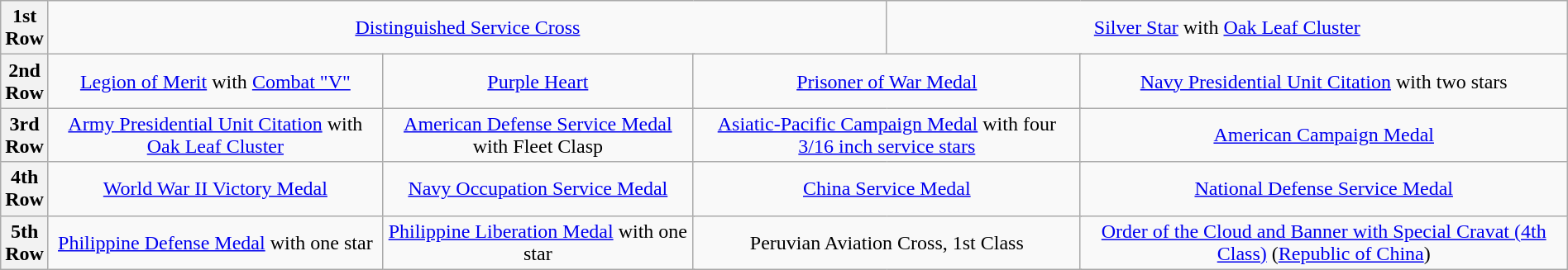<table class="wikitable" style="margin:1em auto; text-align:center;">
<tr>
<th>1st<br>Row</th>
<td colspan="9"><a href='#'>Distinguished Service Cross</a></td>
<td colspan="7"><a href='#'>Silver Star</a> with <a href='#'>Oak Leaf Cluster</a></td>
</tr>
<tr>
<th>2nd<br>Row</th>
<td colspan="4"><a href='#'>Legion of Merit</a> with <a href='#'>Combat "V"</a></td>
<td colspan="4"><a href='#'>Purple Heart</a></td>
<td colspan="4"><a href='#'>Prisoner of War Medal</a></td>
<td colspan="4"><a href='#'>Navy Presidential Unit Citation</a> with two stars</td>
</tr>
<tr>
<th>3rd<br>Row</th>
<td colspan="4"><a href='#'>Army Presidential Unit Citation</a> with <a href='#'>Oak Leaf Cluster</a></td>
<td colspan="4"><a href='#'>American Defense Service Medal</a> with Fleet Clasp</td>
<td colspan="4"><a href='#'>Asiatic-Pacific Campaign Medal</a> with four <a href='#'>3/16 inch service stars</a></td>
<td colspan="4"><a href='#'>American Campaign Medal</a></td>
</tr>
<tr>
<th>4th<br>Row</th>
<td colspan="4"><a href='#'>World War II Victory Medal</a></td>
<td colspan="4"><a href='#'>Navy Occupation Service Medal</a></td>
<td colspan="4"><a href='#'>China Service Medal</a></td>
<td colspan="4"><a href='#'>National Defense Service Medal</a></td>
</tr>
<tr>
<th>5th<br>Row</th>
<td colspan="4"><a href='#'>Philippine Defense Medal</a> with one star</td>
<td colspan="4"><a href='#'>Philippine Liberation Medal</a> with one star</td>
<td colspan="4">Peruvian Aviation Cross, 1st Class</td>
<td colspan="4"><a href='#'>Order of the Cloud and Banner with Special Cravat (4th Class)</a> (<a href='#'>Republic of China</a>)</td>
</tr>
</table>
